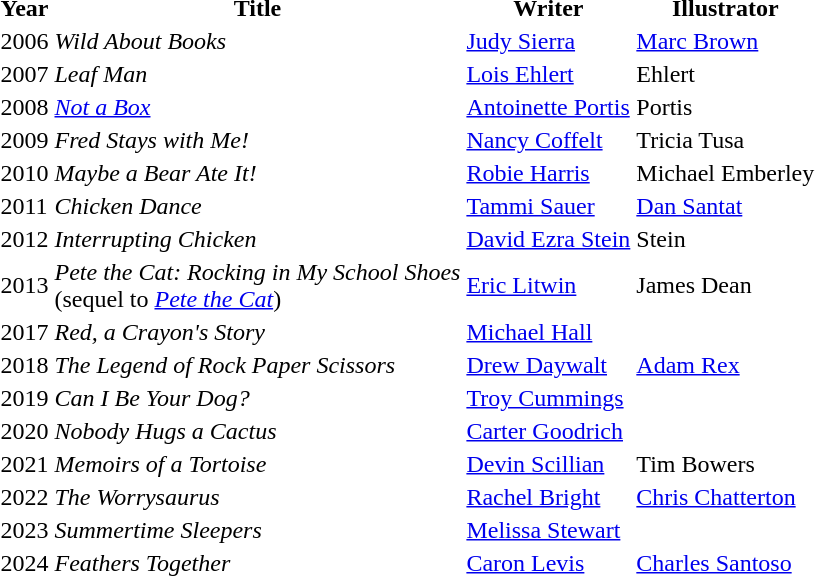<table class="sortable">
<tr>
<th>Year</th>
<th>Title</th>
<th>Writer</th>
<th>Illustrator</th>
</tr>
<tr>
<td>2006</td>
<td><em>Wild About Books</em></td>
<td><a href='#'>Judy Sierra</a></td>
<td><a href='#'>Marc Brown</a></td>
</tr>
<tr>
<td>2007</td>
<td><em>Leaf Man</em></td>
<td><a href='#'>Lois Ehlert</a></td>
<td>Ehlert</td>
</tr>
<tr>
<td>2008</td>
<td><em><a href='#'>Not a Box</a></em></td>
<td><a href='#'>Antoinette Portis</a></td>
<td>Portis</td>
</tr>
<tr>
<td>2009</td>
<td><em>Fred Stays with Me!</em></td>
<td><a href='#'>Nancy Coffelt</a></td>
<td>Tricia Tusa </td>
</tr>
<tr>
<td>2010</td>
<td><em>Maybe a Bear Ate It!</em></td>
<td><a href='#'>Robie Harris</a></td>
<td>Michael Emberley </td>
</tr>
<tr>
<td>2011</td>
<td><em>Chicken Dance</em></td>
<td><a href='#'>Tammi Sauer</a></td>
<td><a href='#'>Dan Santat</a> </td>
</tr>
<tr>
<td>2012</td>
<td><em>Interrupting Chicken</em></td>
<td><a href='#'>David Ezra Stein</a></td>
<td>Stein</td>
</tr>
<tr>
<td>2013</td>
<td><em>Pete the Cat: Rocking in My School Shoes</em> <br>(sequel to <em><a href='#'>Pete the Cat</a></em>)</td>
<td><a href='#'>Eric Litwin</a></td>
<td>James Dean </td>
</tr>
<tr>
<td>2017</td>
<td><em>Red, a Crayon's Story</em></td>
<td><a href='#'>Michael Hall</a></td>
</tr>
<tr>
<td>2018</td>
<td><em>The Legend of Rock Paper Scissors</em></td>
<td><a href='#'>Drew Daywalt</a></td>
<td><a href='#'>Adam Rex</a></td>
</tr>
<tr>
<td>2019</td>
<td><em>Can I Be Your Dog?</em></td>
<td><a href='#'>Troy Cummings</a></td>
</tr>
<tr>
<td>2020</td>
<td><em>Nobody Hugs a Cactus</em></td>
<td><a href='#'>Carter Goodrich</a></td>
</tr>
<tr>
<td>2021</td>
<td><em>Memoirs of a Tortoise</em></td>
<td><a href='#'>Devin Scillian</a></td>
<td>Tim Bowers</td>
</tr>
<tr>
<td>2022</td>
<td><em>The Worrysaurus</em></td>
<td><a href='#'>Rachel Bright</a></td>
<td><a href='#'>Chris Chatterton</a></td>
</tr>
<tr>
<td>2023</td>
<td><em>Summertime Sleepers</em></td>
<td><a href='#'>Melissa Stewart</a></td>
</tr>
<tr>
<td>2024</td>
<td><em>Feathers Together</em></td>
<td><a href='#'>Caron Levis</a></td>
<td><a href='#'>Charles Santoso</a></td>
</tr>
</table>
